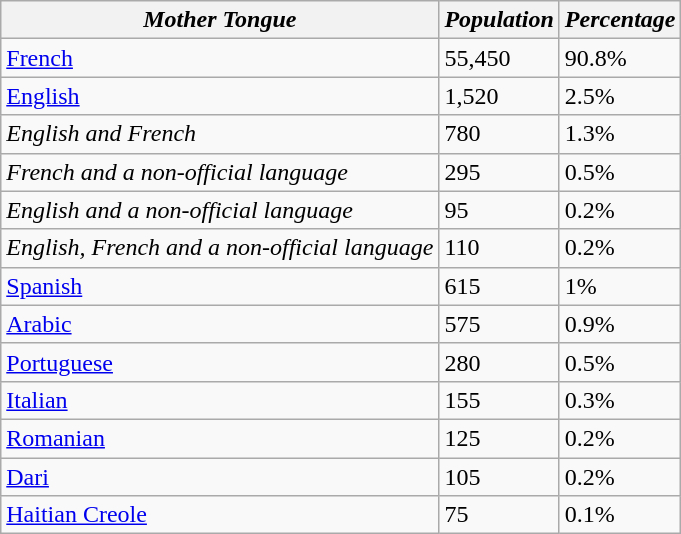<table class="wikitable">
<tr>
<th><em>Mother Tongue</em></th>
<th><em>Population</em></th>
<th><em>Percentage</em></th>
</tr>
<tr>
<td><a href='#'>French</a></td>
<td>55,450</td>
<td>90.8%</td>
</tr>
<tr>
<td><a href='#'>English</a></td>
<td>1,520</td>
<td>2.5%</td>
</tr>
<tr>
<td><em>English and French</em></td>
<td>780</td>
<td>1.3%</td>
</tr>
<tr>
<td><em>French and a non-official language</em></td>
<td>295</td>
<td>0.5%</td>
</tr>
<tr>
<td><em>English and a non-official language</em></td>
<td>95</td>
<td>0.2%</td>
</tr>
<tr>
<td><em>English, French and a non-official language</em></td>
<td>110</td>
<td>0.2%</td>
</tr>
<tr>
<td><a href='#'>Spanish</a></td>
<td>615</td>
<td>1%</td>
</tr>
<tr>
<td><a href='#'>Arabic</a></td>
<td>575</td>
<td>0.9%</td>
</tr>
<tr>
<td><a href='#'>Portuguese</a></td>
<td>280</td>
<td>0.5%</td>
</tr>
<tr>
<td><a href='#'>Italian</a></td>
<td>155</td>
<td>0.3%</td>
</tr>
<tr>
<td><a href='#'>Romanian</a></td>
<td>125</td>
<td>0.2%</td>
</tr>
<tr>
<td><a href='#'>Dari</a></td>
<td>105</td>
<td>0.2%</td>
</tr>
<tr>
<td><a href='#'>Haitian Creole</a></td>
<td>75</td>
<td>0.1%</td>
</tr>
</table>
